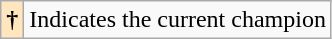<table class="wikitable">
<tr>
<th style="background-color:#ffe6bd">†</th>
<td>Indicates the current champion</td>
</tr>
</table>
